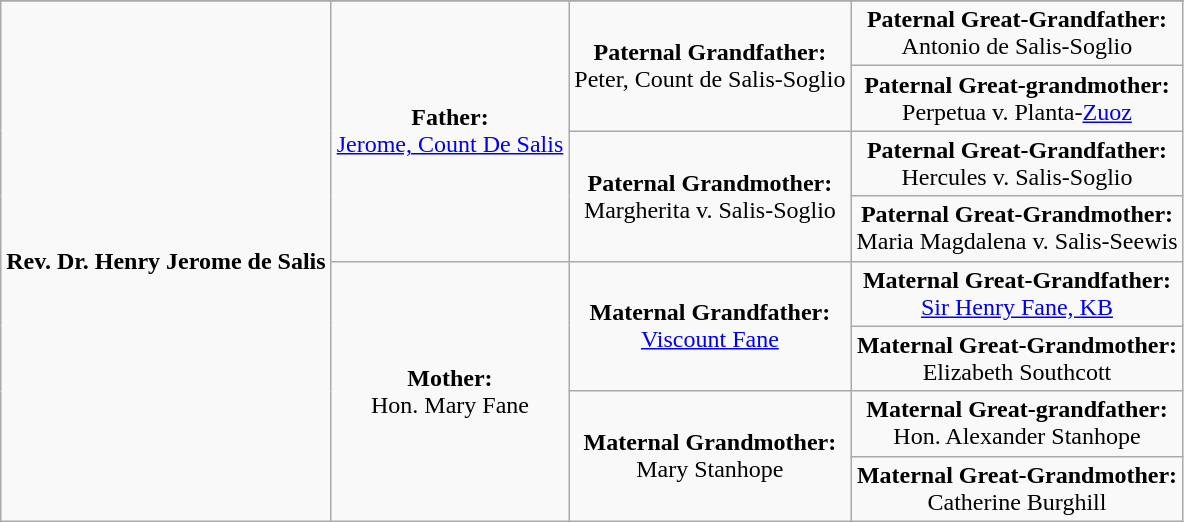<table class="wikitable">
<tr>
</tr>
<tr>
<td rowspan="8" align="center"><strong>Rev. Dr. Henry Jerome de Salis</strong></td>
<td rowspan="4" align="center"><strong>Father:</strong><br><a href='#'>Jerome, Count De Salis</a></td>
<td rowspan="2" align="center"><strong>Paternal Grandfather:</strong><br>Peter, Count de Salis-Soglio</td>
<td align="center"><strong>Paternal Great-Grandfather:</strong><br>Antonio de Salis-Soglio</td>
</tr>
<tr>
<td align="center"><strong>Paternal Great-grandmother:</strong><br>Perpetua v. Planta-<a href='#'>Zuoz</a></td>
</tr>
<tr>
<td rowspan="2" align="center"><strong>Paternal Grandmother:</strong><br>Margherita v. Salis-Soglio</td>
<td align="center"><strong>Paternal Great-Grandfather:</strong><br>Hercules v. Salis-Soglio</td>
</tr>
<tr>
<td align="center"><strong>Paternal Great-Grandmother:</strong><br>Maria Magdalena v. Salis-Seewis</td>
</tr>
<tr>
<td rowspan="4" align="center"><strong>Mother:</strong><br>Hon. Mary Fane</td>
<td rowspan="2" align="center"><strong>Maternal Grandfather:</strong><br><a href='#'>Viscount Fane</a></td>
<td align="center"><strong>Maternal Great-Grandfather:</strong><br><a href='#'>Sir Henry Fane, KB</a></td>
</tr>
<tr>
<td align="center"><strong>Maternal Great-Grandmother:</strong><br>Elizabeth Southcott</td>
</tr>
<tr>
<td rowspan="2" align="center"><strong>Maternal Grandmother:</strong><br>Mary Stanhope</td>
<td align="center"><strong>Maternal Great-grandfather:</strong><br>Hon. Alexander Stanhope</td>
</tr>
<tr>
<td align="center"><strong>Maternal Great-Grandmother:</strong><br>Catherine Burghill</td>
</tr>
</table>
